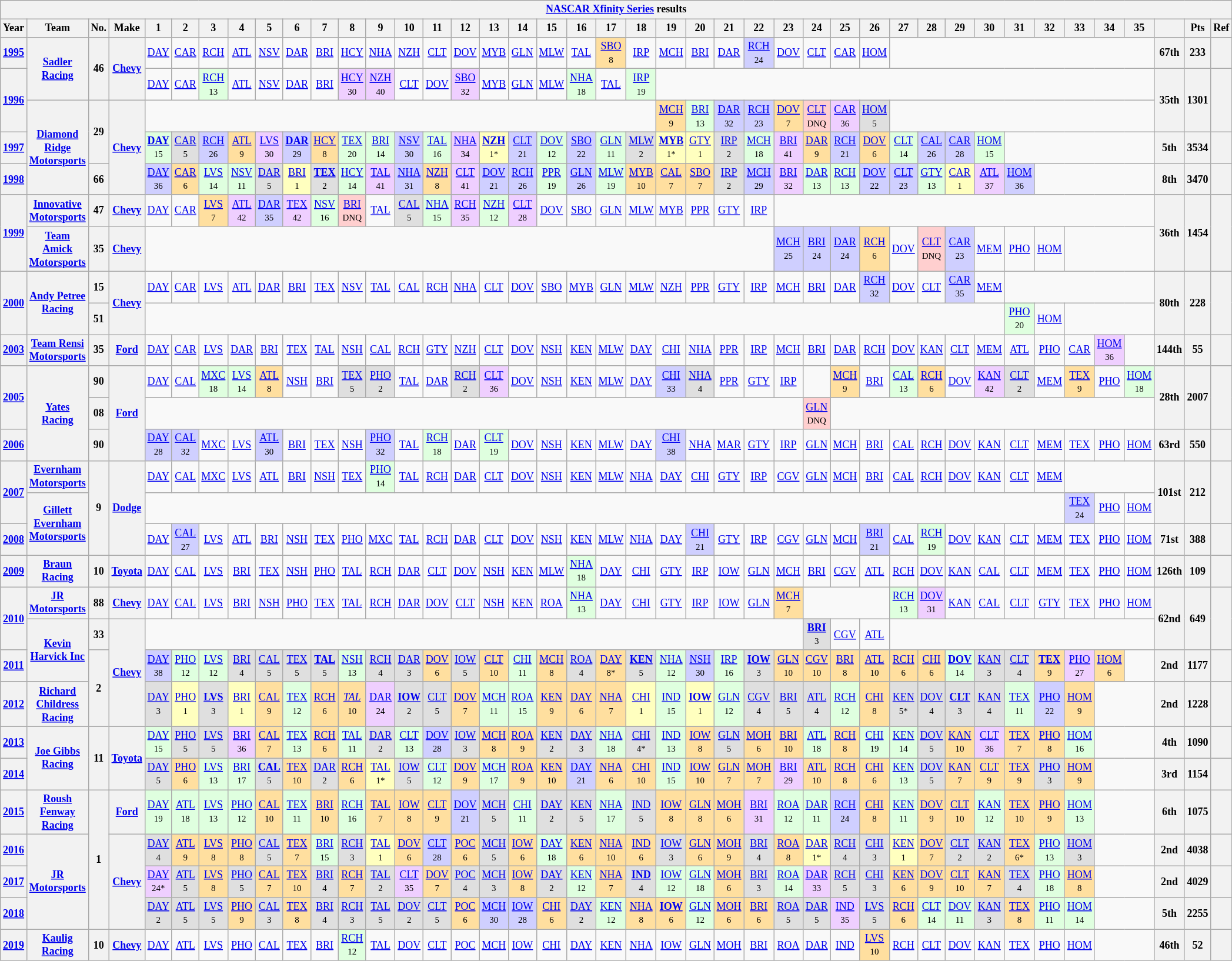<table class="wikitable" style="text-align:center; font-size:75%">
<tr>
<th colspan=45><a href='#'>NASCAR Xfinity Series</a> results</th>
</tr>
<tr>
<th>Year</th>
<th>Team</th>
<th>No.</th>
<th>Make</th>
<th>1</th>
<th>2</th>
<th>3</th>
<th>4</th>
<th>5</th>
<th>6</th>
<th>7</th>
<th>8</th>
<th>9</th>
<th>10</th>
<th>11</th>
<th>12</th>
<th>13</th>
<th>14</th>
<th>15</th>
<th>16</th>
<th>17</th>
<th>18</th>
<th>19</th>
<th>20</th>
<th>21</th>
<th>22</th>
<th>23</th>
<th>24</th>
<th>25</th>
<th>26</th>
<th>27</th>
<th>28</th>
<th>29</th>
<th>30</th>
<th>31</th>
<th>32</th>
<th>33</th>
<th>34</th>
<th>35</th>
<th></th>
<th>Pts</th>
<th>Ref</th>
</tr>
<tr>
<th><a href='#'>1995</a></th>
<th rowspan=2><a href='#'>Sadler Racing</a></th>
<th rowspan=2>46</th>
<th rowspan=2><a href='#'>Chevy</a></th>
<td><a href='#'>DAY</a></td>
<td><a href='#'>CAR</a></td>
<td><a href='#'>RCH</a></td>
<td><a href='#'>ATL</a></td>
<td><a href='#'>NSV</a></td>
<td><a href='#'>DAR</a></td>
<td><a href='#'>BRI</a></td>
<td><a href='#'>HCY</a></td>
<td><a href='#'>NHA</a></td>
<td><a href='#'>NZH</a></td>
<td><a href='#'>CLT</a></td>
<td><a href='#'>DOV</a></td>
<td><a href='#'>MYB</a></td>
<td><a href='#'>GLN</a></td>
<td><a href='#'>MLW</a></td>
<td><a href='#'>TAL</a></td>
<td style="background:#FFDF9F;"><a href='#'>SBO</a><br><small>8</small></td>
<td><a href='#'>IRP</a></td>
<td><a href='#'>MCH</a></td>
<td><a href='#'>BRI</a></td>
<td><a href='#'>DAR</a></td>
<td style="background:#CFCFFF;"><a href='#'>RCH</a><br><small>24</small></td>
<td><a href='#'>DOV</a></td>
<td><a href='#'>CLT</a></td>
<td><a href='#'>CAR</a></td>
<td><a href='#'>HOM</a></td>
<td colspan=9></td>
<th>67th</th>
<th>233</th>
<th></th>
</tr>
<tr>
<th rowspan=2><a href='#'>1996</a></th>
<td><a href='#'>DAY</a></td>
<td><a href='#'>CAR</a></td>
<td style="background:#DFFFDF;"><a href='#'>RCH</a><br><small>13</small></td>
<td><a href='#'>ATL</a></td>
<td><a href='#'>NSV</a></td>
<td><a href='#'>DAR</a></td>
<td><a href='#'>BRI</a></td>
<td style="background:#EFCFFF;"><a href='#'>HCY</a><br><small>30</small></td>
<td style="background:#EFCFFF;"><a href='#'>NZH</a><br><small>40</small></td>
<td><a href='#'>CLT</a></td>
<td><a href='#'>DOV</a></td>
<td style="background:#EFCFFF;"><a href='#'>SBO</a><br><small>32</small></td>
<td><a href='#'>MYB</a></td>
<td><a href='#'>GLN</a></td>
<td><a href='#'>MLW</a></td>
<td style="background:#DFFFDF;"><a href='#'>NHA</a><br><small>18</small></td>
<td><a href='#'>TAL</a></td>
<td style="background:#DFFFDF;"><a href='#'>IRP</a><br><small>19</small></td>
<td colspan=17></td>
<th rowspan=2>35th</th>
<th rowspan=2>1301</th>
<th rowspan=2></th>
</tr>
<tr>
<th rowspan=3><a href='#'>Diamond Ridge Motorsports</a></th>
<th rowspan=2>29</th>
<th rowspan=3><a href='#'>Chevy</a></th>
<td colspan=18></td>
<td style="background:#FFDF9F;"><a href='#'>MCH</a><br><small>9</small></td>
<td style="background:#DFFFDF;"><a href='#'>BRI</a><br><small>13</small></td>
<td style="background:#CFCFFF;"><a href='#'>DAR</a><br><small>32</small></td>
<td style="background:#CFCFFF;"><a href='#'>RCH</a><br><small>23</small></td>
<td style="background:#FFDF9F;"><a href='#'>DOV</a><br><small>7</small></td>
<td style="background:#FFCFCF;"><a href='#'>CLT</a><br><small>DNQ</small></td>
<td style="background:#EFCFFF;"><a href='#'>CAR</a><br><small>36</small></td>
<td style="background:#DFDFDF;"><a href='#'>HOM</a><br><small>5</small></td>
<td colspan=9></td>
</tr>
<tr>
<th><a href='#'>1997</a></th>
<td style="background:#DFFFDF;"><strong><a href='#'>DAY</a></strong><br><small>15</small></td>
<td style="background:#DFDFDF;"><a href='#'>CAR</a><br><small>5</small></td>
<td style="background:#CFCFFF;"><a href='#'>RCH</a><br><small>26</small></td>
<td style="background:#FFDF9F;"><a href='#'>ATL</a><br><small>9</small></td>
<td style="background:#EFCFFF;"><a href='#'>LVS</a><br><small>30</small></td>
<td style="background:#CFCFFF;"><strong><a href='#'>DAR</a></strong><br><small>29</small></td>
<td style="background:#FFDF9F;"><a href='#'>HCY</a><br><small>8</small></td>
<td style="background:#DFFFDF;"><a href='#'>TEX</a><br><small>20</small></td>
<td style="background:#DFFFDF;"><a href='#'>BRI</a><br><small>14</small></td>
<td style="background:#CFCFFF;"><a href='#'>NSV</a><br><small>30</small></td>
<td style="background:#DFFFDF;"><a href='#'>TAL</a><br><small>16</small></td>
<td style="background:#EFCFFF;"><a href='#'>NHA</a><br><small>34</small></td>
<td style="background:#FFFFBF;"><strong><a href='#'>NZH</a></strong><br><small>1*</small></td>
<td style="background:#CFCFFF;"><a href='#'>CLT</a><br><small>21</small></td>
<td style="background:#DFFFDF;"><a href='#'>DOV</a><br><small>12</small></td>
<td style="background:#CFCFFF;"><a href='#'>SBO</a><br><small>22</small></td>
<td style="background:#DFFFDF;"><a href='#'>GLN</a><br><small>11</small></td>
<td style="background:#DFDFDF;"><a href='#'>MLW</a><br><small>2</small></td>
<td style="background:#FFFFBF;"><strong><a href='#'>MYB</a></strong><br><small>1*</small></td>
<td style="background:#FFFFBF;"><a href='#'>GTY</a><br><small>1</small></td>
<td style="background:#DFDFDF;"><a href='#'>IRP</a><br><small>2</small></td>
<td style="background:#DFFFDF;"><a href='#'>MCH</a><br><small>18</small></td>
<td style="background:#EFCFFF;"><a href='#'>BRI</a><br><small>41</small></td>
<td style="background:#FFDF9F;"><a href='#'>DAR</a><br><small>9</small></td>
<td style="background:#CFCFFF;"><a href='#'>RCH</a><br><small>21</small></td>
<td style="background:#FFDF9F;"><a href='#'>DOV</a><br><small>6</small></td>
<td style="background:#DFFFDF;"><a href='#'>CLT</a><br><small>14</small></td>
<td style="background:#CFCFFF;"><a href='#'>CAL</a><br><small>26</small></td>
<td style="background:#CFCFFF;"><a href='#'>CAR</a><br><small>28</small></td>
<td style="background:#DFFFDF;"><a href='#'>HOM</a><br><small>15</small></td>
<td colspan=5></td>
<th>5th</th>
<th>3534</th>
<th></th>
</tr>
<tr>
<th><a href='#'>1998</a></th>
<th>66</th>
<td style="background:#CFCFFF;"><a href='#'>DAY</a><br><small>36</small></td>
<td style="background:#FFDF9F;"><a href='#'>CAR</a><br><small>6</small></td>
<td style="background:#DFFFDF;"><a href='#'>LVS</a><br><small>14</small></td>
<td style="background:#DFFFDF;"><a href='#'>NSV</a><br><small>11</small></td>
<td style="background:#DFDFDF;"><a href='#'>DAR</a><br><small>5</small></td>
<td style="background:#FFFFBF;"><a href='#'>BRI</a><br><small>1</small></td>
<td style="background:#DFDFDF;"><strong><a href='#'>TEX</a></strong><br><small>2</small></td>
<td style="background:#DFFFDF;"><a href='#'>HCY</a><br><small>14</small></td>
<td style="background:#EFCFFF;"><a href='#'>TAL</a><br><small>41</small></td>
<td style="background:#CFCFFF;"><a href='#'>NHA</a><br><small>31</small></td>
<td style="background:#FFDF9F;"><a href='#'>NZH</a><br><small>8</small></td>
<td style="background:#EFCFFF;"><a href='#'>CLT</a><br><small>41</small></td>
<td style="background:#CFCFFF;"><a href='#'>DOV</a><br><small>21</small></td>
<td style="background:#CFCFFF;"><a href='#'>RCH</a><br><small>26</small></td>
<td style="background:#DFFFDF;"><a href='#'>PPR</a><br><small>19</small></td>
<td style="background:#CFCFFF;"><a href='#'>GLN</a><br><small>26</small></td>
<td style="background:#DFFFDF;"><a href='#'>MLW</a><br><small>19</small></td>
<td style="background:#FFDF9F;"><a href='#'>MYB</a><br><small>10</small></td>
<td style="background:#FFDF9F;"><a href='#'>CAL</a><br><small>7</small></td>
<td style="background:#FFDF9F;"><a href='#'>SBO</a><br><small>7</small></td>
<td style="background:#DFDFDF;"><a href='#'>IRP</a><br><small>2</small></td>
<td style="background:#CFCFFF;"><a href='#'>MCH</a><br><small>29</small></td>
<td style="background:#EFCFFF;"><a href='#'>BRI</a><br><small>32</small></td>
<td style="background:#DFFFDF;"><a href='#'>DAR</a><br><small>13</small></td>
<td style="background:#DFFFDF;"><a href='#'>RCH</a><br><small>13</small></td>
<td style="background:#CFCFFF;"><a href='#'>DOV</a><br><small>22</small></td>
<td style="background:#CFCFFF;"><a href='#'>CLT</a><br><small>23</small></td>
<td style="background:#DFFFDF;"><a href='#'>GTY</a><br><small>13</small></td>
<td style="background:#FFFFBF;"><a href='#'>CAR</a><br><small>1</small></td>
<td style="background:#EFCFFF;"><a href='#'>ATL</a><br><small>37</small></td>
<td style="background:#CFCFFF;"><a href='#'>HOM</a><br><small>36</small></td>
<td colspan=4></td>
<th>8th</th>
<th>3470</th>
<th></th>
</tr>
<tr>
<th rowspan=2><a href='#'>1999</a></th>
<th><a href='#'>Innovative Motorsports</a></th>
<th>47</th>
<th><a href='#'>Chevy</a></th>
<td><a href='#'>DAY</a></td>
<td><a href='#'>CAR</a></td>
<td style="background:#FFDF9F;"><a href='#'>LVS</a><br><small>7</small></td>
<td style="background:#EFCFFF;"><a href='#'>ATL</a><br><small>42</small></td>
<td style="background:#CFCFFF;"><a href='#'>DAR</a><br><small>35</small></td>
<td style="background:#EFCFFF;"><a href='#'>TEX</a><br><small>42</small></td>
<td style="background:#DFFFDF;"><a href='#'>NSV</a><br><small>16</small></td>
<td style="background:#FFCFCF;"><a href='#'>BRI</a><br><small>DNQ</small></td>
<td><a href='#'>TAL</a></td>
<td style="background:#DFDFDF;"><a href='#'>CAL</a><br><small>5</small></td>
<td style="background:#DFFFDF;"><a href='#'>NHA</a><br><small>15</small></td>
<td style="background:#EFCFFF;"><a href='#'>RCH</a><br><small>35</small></td>
<td style="background:#DFFFDF;"><a href='#'>NZH</a><br><small>12</small></td>
<td style="background:#EFCFFF;"><a href='#'>CLT</a><br><small>28</small></td>
<td><a href='#'>DOV</a></td>
<td><a href='#'>SBO</a></td>
<td><a href='#'>GLN</a></td>
<td><a href='#'>MLW</a></td>
<td><a href='#'>MYB</a></td>
<td><a href='#'>PPR</a></td>
<td><a href='#'>GTY</a></td>
<td><a href='#'>IRP</a></td>
<td colspan=13></td>
<th rowspan=2>36th</th>
<th rowspan=2>1454</th>
<th rowspan=2></th>
</tr>
<tr>
<th><a href='#'>Team Amick Motorsports</a></th>
<th>35</th>
<th><a href='#'>Chevy</a></th>
<td colspan=22></td>
<td style="background:#CFCFFF;"><a href='#'>MCH</a><br><small>25</small></td>
<td style="background:#CFCFFF;"><a href='#'>BRI</a><br><small>24</small></td>
<td style="background:#CFCFFF;"><a href='#'>DAR</a><br><small>24</small></td>
<td style="background:#FFDF9F;"><a href='#'>RCH</a><br><small>6</small></td>
<td><a href='#'>DOV</a></td>
<td style="background:#FFCFCF;"><a href='#'>CLT</a><br><small>DNQ</small></td>
<td style="background:#CFCFFF;"><a href='#'>CAR</a><br><small>23</small></td>
<td><a href='#'>MEM</a></td>
<td><a href='#'>PHO</a></td>
<td><a href='#'>HOM</a></td>
<td colspan=3></td>
</tr>
<tr>
<th rowspan=2><a href='#'>2000</a></th>
<th rowspan=2><a href='#'>Andy Petree Racing</a></th>
<th>15</th>
<th rowspan=2><a href='#'>Chevy</a></th>
<td><a href='#'>DAY</a></td>
<td><a href='#'>CAR</a></td>
<td><a href='#'>LVS</a></td>
<td><a href='#'>ATL</a></td>
<td><a href='#'>DAR</a></td>
<td><a href='#'>BRI</a></td>
<td><a href='#'>TEX</a></td>
<td><a href='#'>NSV</a></td>
<td><a href='#'>TAL</a></td>
<td><a href='#'>CAL</a></td>
<td><a href='#'>RCH</a></td>
<td><a href='#'>NHA</a></td>
<td><a href='#'>CLT</a></td>
<td><a href='#'>DOV</a></td>
<td><a href='#'>SBO</a></td>
<td><a href='#'>MYB</a></td>
<td><a href='#'>GLN</a></td>
<td><a href='#'>MLW</a></td>
<td><a href='#'>NZH</a></td>
<td><a href='#'>PPR</a></td>
<td><a href='#'>GTY</a></td>
<td><a href='#'>IRP</a></td>
<td><a href='#'>MCH</a></td>
<td><a href='#'>BRI</a></td>
<td><a href='#'>DAR</a></td>
<td style="background:#CFCFFF;"><a href='#'>RCH</a><br><small>32</small></td>
<td><a href='#'>DOV</a></td>
<td><a href='#'>CLT</a></td>
<td style="background:#CFCFFF;"><a href='#'>CAR</a><br><small>35</small></td>
<td><a href='#'>MEM</a></td>
<td colspan=5></td>
<th rowspan=2>80th</th>
<th rowspan=2>228</th>
<th rowspan=2></th>
</tr>
<tr>
<th>51</th>
<td colspan=30></td>
<td style="background:#DFFFDF;"><a href='#'>PHO</a><br><small>20</small></td>
<td><a href='#'>HOM</a></td>
<td colspan=3></td>
</tr>
<tr>
<th><a href='#'>2003</a></th>
<th><a href='#'>Team Rensi Motorsports</a></th>
<th>35</th>
<th><a href='#'>Ford</a></th>
<td><a href='#'>DAY</a></td>
<td><a href='#'>CAR</a></td>
<td><a href='#'>LVS</a></td>
<td><a href='#'>DAR</a></td>
<td><a href='#'>BRI</a></td>
<td><a href='#'>TEX</a></td>
<td><a href='#'>TAL</a></td>
<td><a href='#'>NSH</a></td>
<td><a href='#'>CAL</a></td>
<td><a href='#'>RCH</a></td>
<td><a href='#'>GTY</a></td>
<td><a href='#'>NZH</a></td>
<td><a href='#'>CLT</a></td>
<td><a href='#'>DOV</a></td>
<td><a href='#'>NSH</a></td>
<td><a href='#'>KEN</a></td>
<td><a href='#'>MLW</a></td>
<td><a href='#'>DAY</a></td>
<td><a href='#'>CHI</a></td>
<td><a href='#'>NHA</a></td>
<td><a href='#'>PPR</a></td>
<td><a href='#'>IRP</a></td>
<td><a href='#'>MCH</a></td>
<td><a href='#'>BRI</a></td>
<td><a href='#'>DAR</a></td>
<td><a href='#'>RCH</a></td>
<td><a href='#'>DOV</a></td>
<td><a href='#'>KAN</a></td>
<td><a href='#'>CLT</a></td>
<td><a href='#'>MEM</a></td>
<td><a href='#'>ATL</a></td>
<td><a href='#'>PHO</a></td>
<td><a href='#'>CAR</a></td>
<td style="background:#EFCFFF;"><a href='#'>HOM</a><br><small>36</small></td>
<td></td>
<th>144th</th>
<th>55</th>
<th></th>
</tr>
<tr>
<th rowspan=2><a href='#'>2005</a></th>
<th rowspan=3><a href='#'>Yates Racing</a></th>
<th>90</th>
<th rowspan=3><a href='#'>Ford</a></th>
<td><a href='#'>DAY</a></td>
<td><a href='#'>CAL</a></td>
<td style="background:#DFFFDF;"><a href='#'>MXC</a><br><small>18</small></td>
<td style="background:#DFFFDF;"><a href='#'>LVS</a><br><small>14</small></td>
<td style="background:#FFDF9F;"><a href='#'>ATL</a><br><small>8</small></td>
<td><a href='#'>NSH</a></td>
<td><a href='#'>BRI</a></td>
<td style="background:#DFDFDF;"><a href='#'>TEX</a><br><small>5</small></td>
<td style="background:#DFDFDF;"><a href='#'>PHO</a><br><small>2</small></td>
<td><a href='#'>TAL</a></td>
<td><a href='#'>DAR</a></td>
<td style="background:#DFDFDF;"><a href='#'>RCH</a><br><small>2</small></td>
<td style="background:#EFCFFF;"><a href='#'>CLT</a><br><small>36</small></td>
<td><a href='#'>DOV</a></td>
<td><a href='#'>NSH</a></td>
<td><a href='#'>KEN</a></td>
<td><a href='#'>MLW</a></td>
<td><a href='#'>DAY</a></td>
<td style="background:#CFCFFF;"><a href='#'>CHI</a><br><small>33</small></td>
<td style="background:#DFDFDF;"><a href='#'>NHA</a><br><small>4</small></td>
<td><a href='#'>PPR</a></td>
<td><a href='#'>GTY</a></td>
<td><a href='#'>IRP</a></td>
<td></td>
<td style="background:#FFDF9F;"><a href='#'>MCH</a><br><small>9</small></td>
<td><a href='#'>BRI</a></td>
<td style="background:#DFFFDF;"><a href='#'>CAL</a><br><small>13</small></td>
<td style="background:#FFDF9F;"><a href='#'>RCH</a><br><small>6</small></td>
<td><a href='#'>DOV</a></td>
<td style="background:#EFCFFF;"><a href='#'>KAN</a><br><small>42</small></td>
<td style="background:#DFDFDF;"><a href='#'>CLT</a><br><small>2</small></td>
<td><a href='#'>MEM</a></td>
<td style="background:#FFDF9F;"><a href='#'>TEX</a><br><small>9</small></td>
<td><a href='#'>PHO</a></td>
<td style="background:#DFFFDF;"><a href='#'>HOM</a><br><small>18</small></td>
<th rowspan=2>28th</th>
<th rowspan=2>2007</th>
<th rowspan=2></th>
</tr>
<tr>
<th>08</th>
<td colspan=23></td>
<td style="background:#FFCFCF;"><a href='#'>GLN</a><br><small>DNQ</small></td>
<td colspan=11></td>
</tr>
<tr>
<th><a href='#'>2006</a></th>
<th>90</th>
<td style="background:#CFCFFF;"><a href='#'>DAY</a><br><small>28</small></td>
<td style="background:#CFCFFF;"><a href='#'>CAL</a><br><small>32</small></td>
<td><a href='#'>MXC</a></td>
<td><a href='#'>LVS</a></td>
<td style="background:#CFCFFF;"><a href='#'>ATL</a><br><small>30</small></td>
<td><a href='#'>BRI</a></td>
<td><a href='#'>TEX</a></td>
<td><a href='#'>NSH</a></td>
<td style="background:#CFCFFF;"><a href='#'>PHO</a><br><small>32</small></td>
<td><a href='#'>TAL</a></td>
<td style="background:#DFFFDF;"><a href='#'>RCH</a><br><small>18</small></td>
<td><a href='#'>DAR</a></td>
<td style="background:#DFFFDF;"><a href='#'>CLT</a><br><small>19</small></td>
<td><a href='#'>DOV</a></td>
<td><a href='#'>NSH</a></td>
<td><a href='#'>KEN</a></td>
<td><a href='#'>MLW</a></td>
<td><a href='#'>DAY</a></td>
<td style="background:#CFCFFF;"><a href='#'>CHI</a><br><small>38</small></td>
<td><a href='#'>NHA</a></td>
<td><a href='#'>MAR</a></td>
<td><a href='#'>GTY</a></td>
<td><a href='#'>IRP</a></td>
<td><a href='#'>GLN</a></td>
<td><a href='#'>MCH</a></td>
<td><a href='#'>BRI</a></td>
<td><a href='#'>CAL</a></td>
<td><a href='#'>RCH</a></td>
<td><a href='#'>DOV</a></td>
<td><a href='#'>KAN</a></td>
<td><a href='#'>CLT</a></td>
<td><a href='#'>MEM</a></td>
<td><a href='#'>TEX</a></td>
<td><a href='#'>PHO</a></td>
<td><a href='#'>HOM</a></td>
<th>63rd</th>
<th>550</th>
<th></th>
</tr>
<tr>
<th rowspan=2><a href='#'>2007</a></th>
<th><a href='#'>Evernham Motorsports</a></th>
<th rowspan=3>9</th>
<th rowspan=3><a href='#'>Dodge</a></th>
<td><a href='#'>DAY</a></td>
<td><a href='#'>CAL</a></td>
<td><a href='#'>MXC</a></td>
<td><a href='#'>LVS</a></td>
<td><a href='#'>ATL</a></td>
<td><a href='#'>BRI</a></td>
<td><a href='#'>NSH</a></td>
<td><a href='#'>TEX</a></td>
<td style="background:#DFFFDF;"><a href='#'>PHO</a><br><small>14</small></td>
<td><a href='#'>TAL</a></td>
<td><a href='#'>RCH</a></td>
<td><a href='#'>DAR</a></td>
<td><a href='#'>CLT</a></td>
<td><a href='#'>DOV</a></td>
<td><a href='#'>NSH</a></td>
<td><a href='#'>KEN</a></td>
<td><a href='#'>MLW</a></td>
<td><a href='#'>NHA</a></td>
<td><a href='#'>DAY</a></td>
<td><a href='#'>CHI</a></td>
<td><a href='#'>GTY</a></td>
<td><a href='#'>IRP</a></td>
<td><a href='#'>CGV</a></td>
<td><a href='#'>GLN</a></td>
<td><a href='#'>MCH</a></td>
<td><a href='#'>BRI</a></td>
<td><a href='#'>CAL</a></td>
<td><a href='#'>RCH</a></td>
<td><a href='#'>DOV</a></td>
<td><a href='#'>KAN</a></td>
<td><a href='#'>CLT</a></td>
<td><a href='#'>MEM</a></td>
<td colspan=3></td>
<th rowspan=2>101st</th>
<th rowspan=2>212</th>
<th rowspan=2></th>
</tr>
<tr>
<th rowspan=2><a href='#'>Gillett Evernham Motorsports</a></th>
<td colspan=32></td>
<td style="background:#CFCFFF;"><a href='#'>TEX</a><br><small>24</small></td>
<td><a href='#'>PHO</a></td>
<td><a href='#'>HOM</a></td>
</tr>
<tr>
<th><a href='#'>2008</a></th>
<td><a href='#'>DAY</a></td>
<td style="background:#CFCFFF;"><a href='#'>CAL</a><br><small>27</small></td>
<td><a href='#'>LVS</a></td>
<td><a href='#'>ATL</a></td>
<td><a href='#'>BRI</a></td>
<td><a href='#'>NSH</a></td>
<td><a href='#'>TEX</a></td>
<td><a href='#'>PHO</a></td>
<td><a href='#'>MXC</a></td>
<td><a href='#'>TAL</a></td>
<td><a href='#'>RCH</a></td>
<td><a href='#'>DAR</a></td>
<td><a href='#'>CLT</a></td>
<td><a href='#'>DOV</a></td>
<td><a href='#'>NSH</a></td>
<td><a href='#'>KEN</a></td>
<td><a href='#'>MLW</a></td>
<td><a href='#'>NHA</a></td>
<td><a href='#'>DAY</a></td>
<td style="background:#CFCFFF;"><a href='#'>CHI</a><br><small>21</small></td>
<td><a href='#'>GTY</a></td>
<td><a href='#'>IRP</a></td>
<td><a href='#'>CGV</a></td>
<td><a href='#'>GLN</a></td>
<td><a href='#'>MCH</a></td>
<td style="background:#CFCFFF;"><a href='#'>BRI</a><br><small>21</small></td>
<td><a href='#'>CAL</a></td>
<td style="background:#DFFFDF;"><a href='#'>RCH</a><br><small>19</small></td>
<td><a href='#'>DOV</a></td>
<td><a href='#'>KAN</a></td>
<td><a href='#'>CLT</a></td>
<td><a href='#'>MEM</a></td>
<td><a href='#'>TEX</a></td>
<td><a href='#'>PHO</a></td>
<td><a href='#'>HOM</a></td>
<th>71st</th>
<th>388</th>
<th></th>
</tr>
<tr>
<th><a href='#'>2009</a></th>
<th><a href='#'>Braun Racing</a></th>
<th>10</th>
<th><a href='#'>Toyota</a></th>
<td><a href='#'>DAY</a></td>
<td><a href='#'>CAL</a></td>
<td><a href='#'>LVS</a></td>
<td><a href='#'>BRI</a></td>
<td><a href='#'>TEX</a></td>
<td><a href='#'>NSH</a></td>
<td><a href='#'>PHO</a></td>
<td><a href='#'>TAL</a></td>
<td><a href='#'>RCH</a></td>
<td><a href='#'>DAR</a></td>
<td><a href='#'>CLT</a></td>
<td><a href='#'>DOV</a></td>
<td><a href='#'>NSH</a></td>
<td><a href='#'>KEN</a></td>
<td><a href='#'>MLW</a></td>
<td style="background:#DFFFDF;"><a href='#'>NHA</a><br><small>18</small></td>
<td><a href='#'>DAY</a></td>
<td><a href='#'>CHI</a></td>
<td><a href='#'>GTY</a></td>
<td><a href='#'>IRP</a></td>
<td><a href='#'>IOW</a></td>
<td><a href='#'>GLN</a></td>
<td><a href='#'>MCH</a></td>
<td><a href='#'>BRI</a></td>
<td><a href='#'>CGV</a></td>
<td><a href='#'>ATL</a></td>
<td><a href='#'>RCH</a></td>
<td><a href='#'>DOV</a></td>
<td><a href='#'>KAN</a></td>
<td><a href='#'>CAL</a></td>
<td><a href='#'>CLT</a></td>
<td><a href='#'>MEM</a></td>
<td><a href='#'>TEX</a></td>
<td><a href='#'>PHO</a></td>
<td><a href='#'>HOM</a></td>
<th>126th</th>
<th>109</th>
<th></th>
</tr>
<tr>
<th rowspan=2><a href='#'>2010</a></th>
<th><a href='#'>JR Motorsports</a></th>
<th>88</th>
<th><a href='#'>Chevy</a></th>
<td><a href='#'>DAY</a></td>
<td><a href='#'>CAL</a></td>
<td><a href='#'>LVS</a></td>
<td><a href='#'>BRI</a></td>
<td><a href='#'>NSH</a></td>
<td><a href='#'>PHO</a></td>
<td><a href='#'>TEX</a></td>
<td><a href='#'>TAL</a></td>
<td><a href='#'>RCH</a></td>
<td><a href='#'>DAR</a></td>
<td><a href='#'>DOV</a></td>
<td><a href='#'>CLT</a></td>
<td><a href='#'>NSH</a></td>
<td><a href='#'>KEN</a></td>
<td><a href='#'>ROA</a></td>
<td style="background:#DFFFDF;"><a href='#'>NHA</a><br><small>13</small></td>
<td><a href='#'>DAY</a></td>
<td><a href='#'>CHI</a></td>
<td><a href='#'>GTY</a></td>
<td><a href='#'>IRP</a></td>
<td><a href='#'>IOW</a></td>
<td><a href='#'>GLN</a></td>
<td style="background:#FFDF9F;"><a href='#'>MCH</a><br><small>7</small></td>
<td colspan=3></td>
<td style="background:#DFFFDF;"><a href='#'>RCH</a><br><small>13</small></td>
<td style="background:#EFCFFF;"><a href='#'>DOV</a><br><small>31</small></td>
<td><a href='#'>KAN</a></td>
<td><a href='#'>CAL</a></td>
<td><a href='#'>CLT</a></td>
<td><a href='#'>GTY</a></td>
<td><a href='#'>TEX</a></td>
<td><a href='#'>PHO</a></td>
<td><a href='#'>HOM</a></td>
<th rowspan=2>62nd</th>
<th rowspan=2>649</th>
<th rowspan=2></th>
</tr>
<tr>
<th rowspan=2><a href='#'>Kevin Harvick Inc</a></th>
<th>33</th>
<th rowspan=3><a href='#'>Chevy</a></th>
<td colspan=23></td>
<td style="background:#DFDFDF;"><strong><a href='#'>BRI</a></strong><br><small>3</small></td>
<td><a href='#'>CGV</a></td>
<td><a href='#'>ATL</a></td>
<td colspan=9></td>
</tr>
<tr>
<th><a href='#'>2011</a></th>
<th rowspan=2>2</th>
<td style="background:#CFCFFF;"><a href='#'>DAY</a><br><small>38</small></td>
<td style="background:#DFFFDF;"><a href='#'>PHO</a><br><small>12</small></td>
<td style="background:#DFFFDF;"><a href='#'>LVS</a><br><small>12</small></td>
<td style="background:#DFDFDF;"><a href='#'>BRI</a><br><small>4</small></td>
<td style="background:#DFDFDF;"><a href='#'>CAL</a><br><small>5</small></td>
<td style="background:#DFDFDF;"><a href='#'>TEX</a><br><small>5</small></td>
<td style="background:#DFDFDF;"><strong><a href='#'>TAL</a></strong><br><small>5</small></td>
<td style="background:#DFFFDF;"><a href='#'>NSH</a><br><small>13</small></td>
<td style="background:#DFDFDF;"><a href='#'>RCH</a><br><small>4</small></td>
<td style="background:#DFDFDF;"><a href='#'>DAR</a><br><small>3</small></td>
<td style="background:#FFDF9F;"><a href='#'>DOV</a><br><small>6</small></td>
<td style="background:#DFDFDF;"><a href='#'>IOW</a><br><small>5</small></td>
<td style="background:#FFDF9F;"><a href='#'>CLT</a><br><small>10</small></td>
<td style="background:#DFFFDF;"><a href='#'>CHI</a><br><small>11</small></td>
<td style="background:#FFDF9F;"><a href='#'>MCH</a><br><small>8</small></td>
<td style="background:#DFDFDF;"><a href='#'>ROA</a><br><small>4</small></td>
<td style="background:#FFDF9F;"><a href='#'>DAY</a><br><small>8*</small></td>
<td style="background:#DFDFDF;"><strong><a href='#'>KEN</a></strong><br><small>5</small></td>
<td style="background:#DFFFDF;"><a href='#'>NHA</a><br><small>12</small></td>
<td style="background:#CFCFFF;"><a href='#'>NSH</a><br><small>30</small></td>
<td style="background:#DFFFDF;"><a href='#'>IRP</a><br><small>16</small></td>
<td style="background:#DFDFDF;"><strong><a href='#'>IOW</a></strong><br><small>3</small></td>
<td style="background:#FFDF9F;"><a href='#'>GLN</a><br><small>10</small></td>
<td style="background:#FFDF9F;"><a href='#'>CGV</a><br><small>10</small></td>
<td style="background:#FFDF9F;"><a href='#'>BRI</a><br><small>8</small></td>
<td style="background:#FFDF9F;"><a href='#'>ATL</a><br><small>10</small></td>
<td style="background:#FFDF9F;"><a href='#'>RCH</a><br><small>6</small></td>
<td style="background:#FFDF9F;"><a href='#'>CHI</a><br><small>6</small></td>
<td style="background:#DFFFDF;"><strong><a href='#'>DOV</a></strong><br><small>14</small></td>
<td style="background:#DFDFDF;"><a href='#'>KAN</a><br><small>3</small></td>
<td style="background:#DFDFDF;"><a href='#'>CLT</a><br><small>4</small></td>
<td style="background:#FFDF9F;"><strong><a href='#'>TEX</a></strong><br><small>9</small></td>
<td style="background:#EFCFFF;"><a href='#'>PHO</a><br><small>27</small></td>
<td style="background:#FFDF9F;"><a href='#'>HOM</a><br><small>6</small></td>
<td></td>
<th>2nd</th>
<th>1177</th>
<th></th>
</tr>
<tr>
<th><a href='#'>2012</a></th>
<th><a href='#'>Richard Childress Racing</a></th>
<td style="background:#DFDFDF;"><a href='#'>DAY</a><br><small>3</small></td>
<td style="background:#FFFFBF;"><a href='#'>PHO</a><br><small>1</small></td>
<td style="background:#DFDFDF;"><strong><a href='#'>LVS</a></strong><br><small>3</small></td>
<td style="background:#FFFFBF;"><a href='#'>BRI</a><br><small>1</small></td>
<td style="background:#FFDF9F;"><a href='#'>CAL</a><br><small>9</small></td>
<td style="background:#DFFFDF;"><a href='#'>TEX</a><br><small>12</small></td>
<td style="background:#FFDF9F;"><a href='#'>RCH</a><br><small>6</small></td>
<td style="background:#FFDF9F;"><em><a href='#'>TAL</a></em><br><small>10</small></td>
<td style="background:#EFCFFF;"><a href='#'>DAR</a><br><small>24</small></td>
<td style="background:#DFDFDF;"><strong><a href='#'>IOW</a></strong><br><small>2</small></td>
<td style="background:#DFDFDF;"><a href='#'>CLT</a><br><small>5</small></td>
<td style="background:#FFDF9F;"><a href='#'>DOV</a><br><small>7</small></td>
<td style="background:#DFFFDF;"><a href='#'>MCH</a><br><small>11</small></td>
<td style="background:#DFFFDF;"><a href='#'>ROA</a><br><small>15</small></td>
<td style="background:#FFDF9F;"><a href='#'>KEN</a><br><small>9</small></td>
<td style="background:#FFDF9F;"><a href='#'>DAY</a><br><small>6</small></td>
<td style="background:#FFDF9F;"><a href='#'>NHA</a><br><small>7</small></td>
<td style="background:#FFFFBF;"><a href='#'>CHI</a><br><small>1</small></td>
<td style="background:#DFFFDF;"><a href='#'>IND</a><br><small>15</small></td>
<td style="background:#FFFFBF;"><strong><a href='#'>IOW</a></strong><br><small>1</small></td>
<td style="background:#DFFFDF;"><a href='#'>GLN</a><br><small>12</small></td>
<td style="background:#DFDFDF;"><a href='#'>CGV</a><br><small>4</small></td>
<td style="background:#DFDFDF;"><a href='#'>BRI</a><br><small>5</small></td>
<td style="background:#DFDFDF;"><a href='#'>ATL</a><br><small>4</small></td>
<td style="background:#DFFFDF;"><a href='#'>RCH</a><br><small>12</small></td>
<td style="background:#FFDF9F;"><a href='#'>CHI</a><br><small>8</small></td>
<td style="background:#DFDFDF;"><a href='#'>KEN</a><br><small>5*</small></td>
<td style="background:#DFDFDF;"><a href='#'>DOV</a><br><small>4</small></td>
<td style="background:#DFDFDF;"><strong><a href='#'>CLT</a></strong><br><small>3</small></td>
<td style="background:#DFDFDF;"><a href='#'>KAN</a><br><small>4</small></td>
<td style="background:#DFFFDF;"><a href='#'>TEX</a><br><small>11</small></td>
<td style="background:#CFCFFF;"><a href='#'>PHO</a><br><small>22</small></td>
<td style="background:#FFDF9F;"><a href='#'>HOM</a><br><small>9</small></td>
<td colspan=2></td>
<th>2nd</th>
<th>1228</th>
<th></th>
</tr>
<tr>
<th><a href='#'>2013</a></th>
<th rowspan=2><a href='#'>Joe Gibbs Racing</a></th>
<th rowspan=2>11</th>
<th rowspan=2><a href='#'>Toyota</a></th>
<td style="background:#DFFFDF;"><a href='#'>DAY</a><br><small>15</small></td>
<td style="background:#DFDFDF;"><a href='#'>PHO</a><br><small>5</small></td>
<td style="background:#DFDFDF;"><a href='#'>LVS</a><br><small>5</small></td>
<td style="background:#EFCFFF;"><a href='#'>BRI</a><br><small>36</small></td>
<td style="background:#FFDF9F;"><a href='#'>CAL</a><br><small>7</small></td>
<td style="background:#DFFFDF;"><a href='#'>TEX</a><br><small>13</small></td>
<td style="background:#FFDF9F;"><a href='#'>RCH</a><br><small>6</small></td>
<td style="background:#DFFFDF;"><a href='#'>TAL</a><br><small>11</small></td>
<td style="background:#DFDFDF;"><a href='#'>DAR</a><br><small>2</small></td>
<td style="background:#DFFFDF;"><a href='#'>CLT</a><br><small>13</small></td>
<td style="background:#CFCFFF;"><a href='#'>DOV</a><br><small>28</small></td>
<td style="background:#DFDFDF;"><a href='#'>IOW</a><br><small>3</small></td>
<td style="background:#FFDF9F;"><a href='#'>MCH</a><br><small>8</small></td>
<td style="background:#FFDF9F;"><a href='#'>ROA</a><br><small>9</small></td>
<td style="background:#DFDFDF;"><a href='#'>KEN</a><br><small>2</small></td>
<td style="background:#DFDFDF;"><a href='#'>DAY</a><br><small>3</small></td>
<td style="background:#DFFFDF;"><a href='#'>NHA</a><br><small>18</small></td>
<td style="background:#DFDFDF;"><a href='#'>CHI</a><br><small>4*</small></td>
<td style="background:#DFFFDF;"><a href='#'>IND</a><br><small>13</small></td>
<td style="background:#FFDF9F;"><a href='#'>IOW</a><br><small>8</small></td>
<td style="background:#DFDFDF;"><a href='#'>GLN</a><br><small>5</small></td>
<td style="background:#FFDF9F;"><a href='#'>MOH</a><br><small>6</small></td>
<td style="background:#FFDF9F;"><a href='#'>BRI</a><br><small>10</small></td>
<td style="background:#DFFFDF;"><a href='#'>ATL</a><br><small>18</small></td>
<td style="background:#FFDF9F;"><a href='#'>RCH</a><br><small>8</small></td>
<td style="background:#DFFFDF;"><a href='#'>CHI</a><br><small>19</small></td>
<td style="background:#DFFFDF;"><a href='#'>KEN</a><br><small>14</small></td>
<td style="background:#DFDFDF;"><a href='#'>DOV</a><br><small>5</small></td>
<td style="background:#FFDF9F;"><a href='#'>KAN</a><br><small>10</small></td>
<td style="background:#EFCFFF;"><a href='#'>CLT</a><br><small>36</small></td>
<td style="background:#FFDF9F;"><a href='#'>TEX</a><br><small>7</small></td>
<td style="background:#FFDF9F;"><a href='#'>PHO</a><br><small>8</small></td>
<td style="background:#DFFFDF;"><a href='#'>HOM</a><br><small>16</small></td>
<td colspan=2></td>
<th>4th</th>
<th>1090</th>
<th></th>
</tr>
<tr>
<th><a href='#'>2014</a></th>
<td style="background:#DFDFDF;"><a href='#'>DAY</a><br><small>5</small></td>
<td style="background:#FFDF9F;"><a href='#'>PHO</a><br><small>6</small></td>
<td style="background:#DFFFDF;"><a href='#'>LVS</a><br><small>13</small></td>
<td style="background:#DFFFDF;"><a href='#'>BRI</a><br><small>17</small></td>
<td style="background:#DFDFDF;"><strong><a href='#'>CAL</a></strong><br><small>5</small></td>
<td style="background:#FFDF9F;"><a href='#'>TEX</a><br><small>10</small></td>
<td style="background:#DFDFDF;"><a href='#'>DAR</a><br><small>2</small></td>
<td style="background:#FFDF9F;"><a href='#'>RCH</a><br><small>6</small></td>
<td style="background:#FFFFBF;"><a href='#'>TAL</a><br><small>1*</small></td>
<td style="background:#DFDFDF;"><a href='#'>IOW</a><br><small>5</small></td>
<td style="background:#DFFFDF;"><a href='#'>CLT</a><br><small>12</small></td>
<td style="background:#FFDF9F;"><a href='#'>DOV</a><br><small>9</small></td>
<td style="background:#DFFFDF;"><a href='#'>MCH</a><br><small>17</small></td>
<td style="background:#FFDF9F;"><a href='#'>ROA</a><br><small>9</small></td>
<td style="background:#FFDF9F;"><a href='#'>KEN</a><br><small>10</small></td>
<td style="background:#CFCFFF;"><a href='#'>DAY</a><br><small>21</small></td>
<td style="background:#FFDF9F;"><a href='#'>NHA</a><br><small>6</small></td>
<td style="background:#FFDF9F;"><a href='#'>CHI</a><br><small>10</small></td>
<td style="background:#DFFFDF;"><a href='#'>IND</a><br><small>15</small></td>
<td style="background:#FFDF9F;"><a href='#'>IOW</a><br><small>10</small></td>
<td style="background:#FFDF9F;"><a href='#'>GLN</a><br><small>7</small></td>
<td style="background:#FFDF9F;"><a href='#'>MOH</a><br><small>7</small></td>
<td style="background:#EFCFFF;"><a href='#'>BRI</a><br><small>29</small></td>
<td style="background:#FFDF9F;"><a href='#'>ATL</a><br><small>10</small></td>
<td style="background:#FFDF9F;"><a href='#'>RCH</a><br><small>8</small></td>
<td style="background:#FFDF9F;"><a href='#'>CHI</a><br><small>6</small></td>
<td style="background:#DFFFDF;"><a href='#'>KEN</a><br><small>13</small></td>
<td style="background:#DFDFDF;"><a href='#'>DOV</a><br><small>5</small></td>
<td style="background:#FFDF9F;"><a href='#'>KAN</a><br><small>7</small></td>
<td style="background:#FFDF9F;"><a href='#'>CLT</a><br><small>9</small></td>
<td style="background:#FFDF9F;"><a href='#'>TEX</a><br><small>9</small></td>
<td style="background:#DFDFDF;"><a href='#'>PHO</a><br><small>3</small></td>
<td style="background:#FFDF9F;"><a href='#'>HOM</a><br><small>9</small></td>
<td colspan=2></td>
<th>3rd</th>
<th>1154</th>
<th></th>
</tr>
<tr>
<th><a href='#'>2015</a></th>
<th><a href='#'>Roush Fenway Racing</a></th>
<th rowspan=4>1</th>
<th><a href='#'>Ford</a></th>
<td style="background:#DFFFDF;"><a href='#'>DAY</a><br><small>19</small></td>
<td style="background:#DFFFDF;"><a href='#'>ATL</a><br><small>18</small></td>
<td style="background:#DFFFDF;"><a href='#'>LVS</a><br><small>13</small></td>
<td style="background:#DFFFDF;"><a href='#'>PHO</a><br><small>12</small></td>
<td style="background:#FFDF9F;"><a href='#'>CAL</a><br><small>10</small></td>
<td style="background:#DFFFDF;"><a href='#'>TEX</a><br><small>11</small></td>
<td style="background:#FFDF9F;"><a href='#'>BRI</a><br><small>10</small></td>
<td style="background:#DFFFDF;"><a href='#'>RCH</a><br><small>16</small></td>
<td style="background:#FFDF9F;"><a href='#'>TAL</a><br><small>7</small></td>
<td style="background:#FFDF9F;"><a href='#'>IOW</a><br><small>8</small></td>
<td style="background:#FFDF9F;"><a href='#'>CLT</a><br><small>9</small></td>
<td style="background:#CFCFFF;"><a href='#'>DOV</a><br><small>21</small></td>
<td style="background:#DFDFDF;"><a href='#'>MCH</a><br><small>5</small></td>
<td style="background:#DFFFDF;"><a href='#'>CHI</a><br><small>11</small></td>
<td style="background:#DFDFDF;"><a href='#'>DAY</a><br><small>2</small></td>
<td style="background:#DFDFDF;"><a href='#'>KEN</a><br><small>5</small></td>
<td style="background:#DFFFDF;"><a href='#'>NHA</a><br><small>17</small></td>
<td style="background:#DFDFDF;"><a href='#'>IND</a><br><small>5</small></td>
<td style="background:#FFDF9F;"><a href='#'>IOW</a><br><small>8</small></td>
<td style="background:#FFDF9F;"><a href='#'>GLN</a><br><small>8</small></td>
<td style="background:#FFDF9F;"><a href='#'>MOH</a><br><small>6</small></td>
<td style="background:#EFCFFF;"><a href='#'>BRI</a><br><small>31</small></td>
<td style="background:#DFFFDF;"><a href='#'>ROA</a><br><small>12</small></td>
<td style="background:#DFFFDF;"><a href='#'>DAR</a><br><small>11</small></td>
<td style="background:#CFCFFF;"><a href='#'>RCH</a><br><small>24</small></td>
<td style="background:#FFDF9F;"><a href='#'>CHI</a><br><small>8</small></td>
<td style="background:#DFFFDF;"><a href='#'>KEN</a><br><small>11</small></td>
<td style="background:#FFDF9F;"><a href='#'>DOV</a><br><small>9</small></td>
<td style="background:#FFDF9F;"><a href='#'>CLT</a><br><small>10</small></td>
<td style="background:#DFFFDF;"><a href='#'>KAN</a><br><small>12</small></td>
<td style="background:#FFDF9F;"><a href='#'>TEX</a><br><small>10</small></td>
<td style="background:#FFDF9F;"><a href='#'>PHO</a><br><small>9</small></td>
<td style="background:#DFFFDF;"><a href='#'>HOM</a><br><small>13</small></td>
<td colspan=2></td>
<th>6th</th>
<th>1075</th>
<th></th>
</tr>
<tr>
<th><a href='#'>2016</a></th>
<th rowspan=3><a href='#'>JR Motorsports</a></th>
<th rowspan=3><a href='#'>Chevy</a></th>
<td style="background:#DFDFDF;"><a href='#'>DAY</a><br><small>4</small></td>
<td style="background:#FFDF9F;"><a href='#'>ATL</a><br><small>9</small></td>
<td style="background:#FFDF9F;"><a href='#'>LVS</a><br><small>8</small></td>
<td style="background:#FFDF9F;"><a href='#'>PHO</a><br><small>8</small></td>
<td style="background:#DFDFDF;"><a href='#'>CAL</a><br><small>5</small></td>
<td style="background:#FFDF9F;"><a href='#'>TEX</a><br><small>7</small></td>
<td style="background:#DFFFDF;"><a href='#'>BRI</a><br><small>15</small></td>
<td style="background:#DFDFDF;"><a href='#'>RCH</a><br><small>3</small></td>
<td style="background:#FFFFBF;"><a href='#'>TAL</a><br><small>1</small></td>
<td style="background:#FFDF9F;"><a href='#'>DOV</a><br><small>6</small></td>
<td style="background:#CFCFFF;"><a href='#'>CLT</a><br><small>28</small></td>
<td style="background:#FFDF9F;"><a href='#'>POC</a><br><small>6</small></td>
<td style="background:#DFDFDF;"><a href='#'>MCH</a><br><small>5</small></td>
<td style="background:#FFDF9F;"><a href='#'>IOW</a><br><small>6</small></td>
<td style="background:#DFFFDF;"><a href='#'>DAY</a><br><small>18</small></td>
<td style="background:#FFDF9F;"><a href='#'>KEN</a><br><small>6</small></td>
<td style="background:#FFDF9F;"><a href='#'>NHA</a><br><small>10</small></td>
<td style="background:#FFDF9F;"><a href='#'>IND</a><br><small>6</small></td>
<td style="background:#DFDFDF;"><a href='#'>IOW</a><br><small>3</small></td>
<td style="background:#FFDF9F;"><a href='#'>GLN</a><br><small>6</small></td>
<td style="background:#FFDF9F;"><a href='#'>MOH</a><br><small>9</small></td>
<td style="background:#DFDFDF;"><a href='#'>BRI</a><br><small>4</small></td>
<td style="background:#FFDF9F;"><a href='#'>ROA</a><br><small>8</small></td>
<td style="background:#FFFFBF;"><a href='#'>DAR</a><br><small>1*</small></td>
<td style="background:#DFDFDF;"><a href='#'>RCH</a><br><small>4</small></td>
<td style="background:#DFDFDF;"><a href='#'>CHI</a><br><small>3</small></td>
<td style="background:#FFFFBF;"><a href='#'>KEN</a><br><small>1</small></td>
<td style="background:#FFDF9F;"><a href='#'>DOV</a><br><small>7</small></td>
<td style="background:#DFDFDF;"><a href='#'>CLT</a><br><small>2</small></td>
<td style="background:#DFDFDF;"><a href='#'>KAN</a><br><small>2</small></td>
<td style="background:#FFDF9F;"><a href='#'>TEX</a><br><small>6*</small></td>
<td style="background:#DFFFDF;"><a href='#'>PHO</a><br><small>13</small></td>
<td style="background:#DFDFDF;"><a href='#'>HOM</a><br><small>3</small></td>
<td colspan=2></td>
<th>2nd</th>
<th>4038</th>
<th></th>
</tr>
<tr>
<th><a href='#'>2017</a></th>
<td style="background:#EFCFFF;"><a href='#'>DAY</a><br><small>24*</small></td>
<td style="background:#DFDFDF;"><a href='#'>ATL</a><br><small>5</small></td>
<td style="background:#FFDF9F;"><a href='#'>LVS</a><br><small>8</small></td>
<td style="background:#DFDFDF;"><a href='#'>PHO</a><br><small>5</small></td>
<td style="background:#FFDF9F;"><a href='#'>CAL</a><br><small>7</small></td>
<td style="background:#FFDF9F;"><a href='#'>TEX</a><br><small>10</small></td>
<td style="background:#DFDFDF;"><a href='#'>BRI</a><br><small>4</small></td>
<td style="background:#FFDF9F;"><a href='#'>RCH</a><br><small>7</small></td>
<td style="background:#DFDFDF;"><a href='#'>TAL</a><br><small>2</small></td>
<td style="background:#EFCFFF;"><a href='#'>CLT</a><br><small>35</small></td>
<td style="background:#FFDF9F;"><a href='#'>DOV</a><br><small>7</small></td>
<td style="background:#DFDFDF;"><a href='#'>POC</a><br><small>4</small></td>
<td style="background:#DFDFDF;"><a href='#'>MCH</a><br><small>3</small></td>
<td style="background:#FFDF9F;"><a href='#'>IOW</a><br><small>8</small></td>
<td style="background:#DFDFDF;"><a href='#'>DAY</a><br><small>2</small></td>
<td style="background:#DFFFDF;"><a href='#'>KEN</a><br><small>12</small></td>
<td style="background:#FFDF9F;"><a href='#'>NHA</a><br><small>7</small></td>
<td style="background:#DFDFDF;"><strong><a href='#'>IND</a></strong><br><small>4</small></td>
<td style="background:#DFFFDF;"><a href='#'>IOW</a><br><small>12</small></td>
<td style="background:#DFFFDF;"><a href='#'>GLN</a><br><small>18</small></td>
<td style="background:#FFDF9F;"><a href='#'>MOH</a><br><small>6</small></td>
<td style="background:#DFDFDF;"><a href='#'>BRI</a><br><small>3</small></td>
<td style="background:#DFFFDF;"><a href='#'>ROA</a><br><small>14</small></td>
<td style="background:#EFCFFF;"><a href='#'>DAR</a><br><small>33</small></td>
<td style="background:#DFDFDF;"><a href='#'>RCH</a><br><small>5</small></td>
<td style="background:#DFDFDF;"><a href='#'>CHI</a><br><small>3</small></td>
<td style="background:#FFDF9F;"><a href='#'>KEN</a><br><small>6</small></td>
<td style="background:#FFDF9F;"><a href='#'>DOV</a><br><small>9</small></td>
<td style="background:#FFDF9F;"><a href='#'>CLT</a><br><small>10</small></td>
<td style="background:#FFDF9F;"><a href='#'>KAN</a><br><small>7</small></td>
<td style="background:#DFDFDF;"><a href='#'>TEX</a><br><small>4</small></td>
<td style="background:#DFFFDF;"><a href='#'>PHO</a><br><small>18</small></td>
<td style="background:#FFDF9F;"><a href='#'>HOM</a><br><small>8</small></td>
<td colspan=2></td>
<th>2nd</th>
<th>4029</th>
<th></th>
</tr>
<tr>
<th><a href='#'>2018</a></th>
<td style="background:#DFDFDF;"><a href='#'>DAY</a><br><small>2</small></td>
<td style="background:#DFDFDF;"><a href='#'>ATL</a><br><small>5</small></td>
<td style="background:#DFDFDF;"><a href='#'>LVS</a><br><small>5</small></td>
<td style="background:#FFDF9F;"><a href='#'>PHO</a><br><small>9</small></td>
<td style="background:#DFDFDF;"><a href='#'>CAL</a><br><small>3</small></td>
<td style="background:#FFDF9F;"><a href='#'>TEX</a><br><small>8</small></td>
<td style="background:#DFDFDF;"><a href='#'>BRI</a><br><small>4</small></td>
<td style="background:#DFDFDF;"><a href='#'>RCH</a><br><small>3</small></td>
<td style="background:#DFDFDF;"><a href='#'>TAL</a><br><small>5</small></td>
<td style="background:#DFDFDF;"><a href='#'>DOV</a><br><small>2</small></td>
<td style="background:#DFDFDF;"><a href='#'>CLT</a><br><small>5</small></td>
<td style="background:#FFDF9F;"><a href='#'>POC</a><br><small>6</small></td>
<td style="background:#CFCFFF;"><a href='#'>MCH</a><br><small>30</small></td>
<td style="background:#CFCFFF;"><a href='#'>IOW</a><br><small>28</small></td>
<td style="background:#FFDF9F;"><a href='#'>CHI</a><br><small>6</small></td>
<td style="background:#DFDFDF;"><a href='#'>DAY</a><br><small>2</small></td>
<td style="background:#DFFFDF;"><a href='#'>KEN</a><br><small>12</small></td>
<td style="background:#FFDF9F;"><a href='#'>NHA</a><br><small>8</small></td>
<td style="background:#FFDF9F;"><strong><a href='#'>IOW</a></strong><br><small>6</small></td>
<td style="background:#DFFFDF;"><a href='#'>GLN</a><br><small>12</small></td>
<td style="background:#FFDF9F;"><a href='#'>MOH</a><br><small>6</small></td>
<td style="background:#FFDF9F;"><a href='#'>BRI</a><br><small>6</small></td>
<td style="background:#DFDFDF;"><a href='#'>ROA</a><br><small>5</small></td>
<td style="background:#DFDFDF;"><a href='#'>DAR</a><br><small>5</small></td>
<td style="background:#EFCFFF;"><a href='#'>IND</a><br><small>35</small></td>
<td style="background:#DFDFDF;"><a href='#'>LVS</a><br><small>5</small></td>
<td style="background:#FFDF9F;"><a href='#'>RCH</a><br><small>6</small></td>
<td style="background:#DFFFDF;"><a href='#'>CLT</a><br><small>14</small></td>
<td style="background:#DFFFDF;"><a href='#'>DOV</a><br><small>11</small></td>
<td style="background:#DFDFDF;"><a href='#'>KAN</a><br><small>3</small></td>
<td style="background:#FFDF9F;"><a href='#'>TEX</a><br><small>8</small></td>
<td style="background:#DFFFDF;"><a href='#'>PHO</a><br><small>11</small></td>
<td style="background:#DFFFDF;"><a href='#'>HOM</a><br><small>14</small></td>
<td colspan=2></td>
<th>5th</th>
<th>2255</th>
<th></th>
</tr>
<tr>
<th><a href='#'>2019</a></th>
<th><a href='#'>Kaulig Racing</a></th>
<th>10</th>
<th><a href='#'>Chevy</a></th>
<td><a href='#'>DAY</a></td>
<td><a href='#'>ATL</a></td>
<td><a href='#'>LVS</a></td>
<td><a href='#'>PHO</a></td>
<td><a href='#'>CAL</a></td>
<td><a href='#'>TEX</a></td>
<td><a href='#'>BRI</a></td>
<td style="background:#DFFFDF;"><a href='#'>RCH</a><br><small>12</small></td>
<td><a href='#'>TAL</a></td>
<td><a href='#'>DOV</a></td>
<td><a href='#'>CLT</a></td>
<td><a href='#'>POC</a></td>
<td><a href='#'>MCH</a></td>
<td><a href='#'>IOW</a></td>
<td><a href='#'>CHI</a></td>
<td><a href='#'>DAY</a></td>
<td><a href='#'>KEN</a></td>
<td><a href='#'>NHA</a></td>
<td><a href='#'>IOW</a></td>
<td><a href='#'>GLN</a></td>
<td><a href='#'>MOH</a></td>
<td><a href='#'>BRI</a></td>
<td><a href='#'>ROA</a></td>
<td><a href='#'>DAR</a></td>
<td><a href='#'>IND</a></td>
<td style="background:#FFDF9F;"><a href='#'>LVS</a><br><small>10</small></td>
<td><a href='#'>RCH</a></td>
<td><a href='#'>CLT</a></td>
<td><a href='#'>DOV</a></td>
<td><a href='#'>KAN</a></td>
<td><a href='#'>TEX</a></td>
<td><a href='#'>PHO</a></td>
<td><a href='#'>HOM</a></td>
<td colspan=2></td>
<th>46th</th>
<th>52</th>
<th></th>
</tr>
</table>
